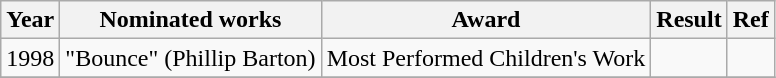<table class="wikitable">
<tr>
<th>Year</th>
<th>Nominated works</th>
<th>Award</th>
<th>Result</th>
<th>Ref</th>
</tr>
<tr>
<td>1998</td>
<td>"Bounce" (Phillip Barton)</td>
<td>Most Performed Children's Work</td>
<td></td>
<td></td>
</tr>
<tr>
</tr>
</table>
